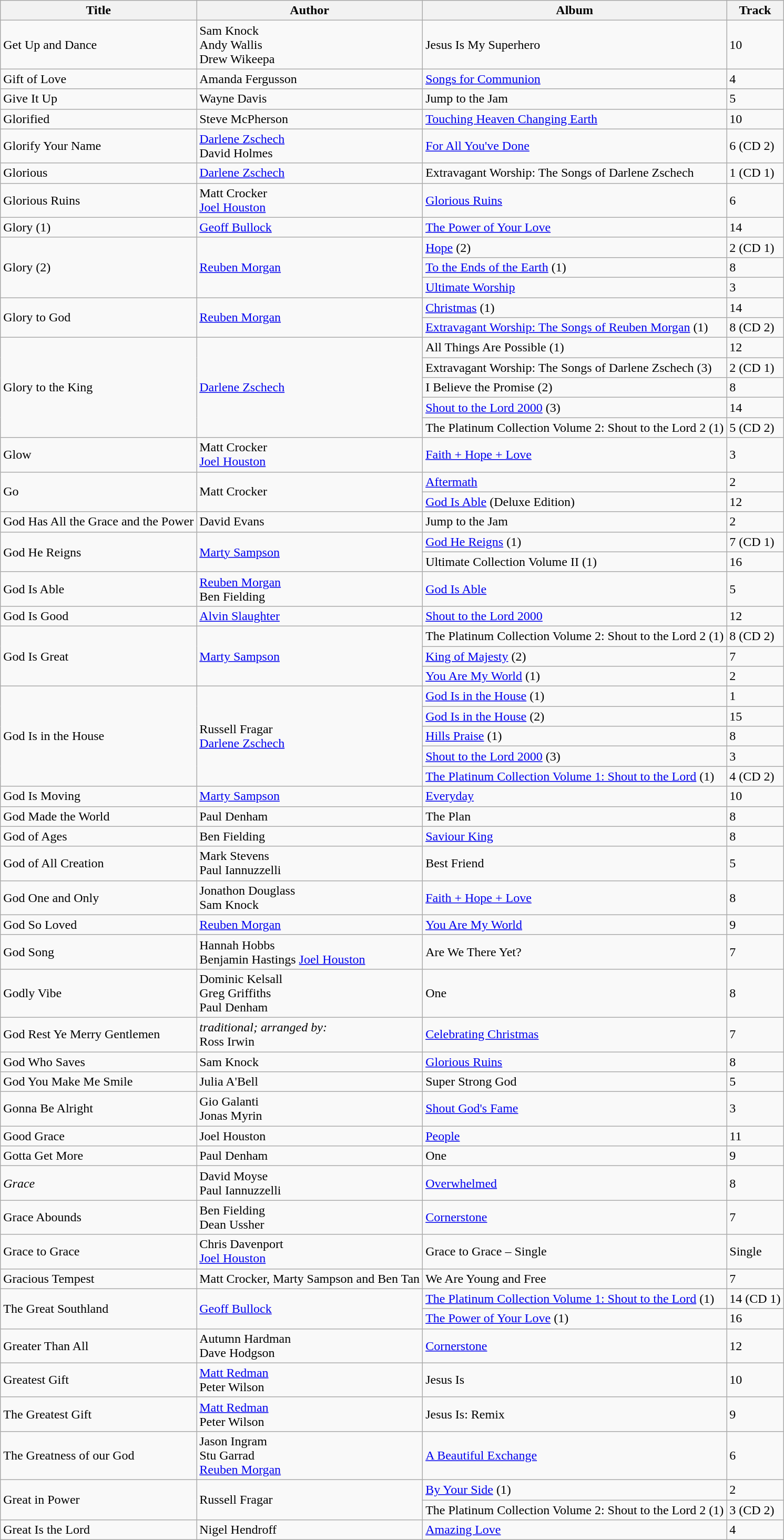<table class="wikitable">
<tr>
<th>Title</th>
<th>Author</th>
<th>Album</th>
<th>Track</th>
</tr>
<tr>
<td>Get Up and Dance</td>
<td>Sam Knock<br>Andy Wallis<br>Drew Wikeepa</td>
<td>Jesus Is My Superhero</td>
<td>10</td>
</tr>
<tr>
<td>Gift of Love</td>
<td>Amanda Fergusson</td>
<td><a href='#'>Songs for Communion</a></td>
<td>4</td>
</tr>
<tr>
<td>Give It Up</td>
<td>Wayne Davis</td>
<td>Jump to the Jam</td>
<td>5</td>
</tr>
<tr>
<td>Glorified</td>
<td>Steve McPherson</td>
<td><a href='#'>Touching Heaven Changing Earth</a></td>
<td>10</td>
</tr>
<tr>
<td>Glorify Your Name</td>
<td><a href='#'>Darlene Zschech</a><br>David Holmes</td>
<td><a href='#'>For All You've Done</a></td>
<td>6 (CD 2)</td>
</tr>
<tr>
<td>Glorious</td>
<td><a href='#'>Darlene Zschech</a></td>
<td>Extravagant Worship: The Songs of Darlene Zschech</td>
<td>1 (CD 1)</td>
</tr>
<tr>
<td>Glorious Ruins</td>
<td>Matt Crocker <br> <a href='#'>Joel Houston</a></td>
<td><a href='#'>Glorious Ruins</a></td>
<td>6</td>
</tr>
<tr>
<td>Glory (1)</td>
<td><a href='#'>Geoff Bullock</a></td>
<td><a href='#'>The Power of Your Love</a></td>
<td>14</td>
</tr>
<tr>
<td rowspan="3">Glory (2)</td>
<td rowspan="3"><a href='#'>Reuben Morgan</a></td>
<td><a href='#'>Hope</a> (2)</td>
<td>2 (CD 1)</td>
</tr>
<tr>
<td><a href='#'>To the Ends of the Earth</a> (1)</td>
<td>8</td>
</tr>
<tr>
<td><a href='#'>Ultimate Worship</a></td>
<td>3</td>
</tr>
<tr>
<td rowspan="2">Glory to God</td>
<td rowspan="2"><a href='#'>Reuben Morgan</a></td>
<td><a href='#'>Christmas</a> (1)</td>
<td>14</td>
</tr>
<tr>
<td><a href='#'>Extravagant Worship: The Songs of Reuben Morgan</a> (1)</td>
<td>8 (CD 2)</td>
</tr>
<tr>
<td rowspan="5">Glory to the King</td>
<td rowspan="5"><a href='#'>Darlene Zschech</a></td>
<td>All Things Are Possible (1)</td>
<td>12</td>
</tr>
<tr>
<td>Extravagant Worship: The Songs of Darlene Zschech (3)</td>
<td>2 (CD 1)</td>
</tr>
<tr>
<td>I Believe the Promise (2)</td>
<td>8</td>
</tr>
<tr>
<td><a href='#'>Shout to the Lord 2000</a> (3)</td>
<td>14</td>
</tr>
<tr>
<td>The Platinum Collection Volume 2: Shout to the Lord 2 (1)</td>
<td>5 (CD 2)</td>
</tr>
<tr>
<td>Glow</td>
<td>Matt Crocker <br> <a href='#'>Joel Houston</a></td>
<td><a href='#'>Faith + Hope + Love</a></td>
<td>3</td>
</tr>
<tr>
<td rowspan="2">Go</td>
<td rowspan="2">Matt Crocker</td>
<td><a href='#'>Aftermath</a></td>
<td>2</td>
</tr>
<tr>
<td><a href='#'>God Is Able</a> (Deluxe Edition)</td>
<td>12</td>
</tr>
<tr>
<td>God Has All the Grace and the Power</td>
<td>David Evans</td>
<td>Jump to the Jam</td>
<td>2</td>
</tr>
<tr>
<td rowspan="2">God He Reigns</td>
<td rowspan="2"><a href='#'>Marty Sampson</a></td>
<td><a href='#'>God He Reigns</a> (1)</td>
<td>7 (CD 1)</td>
</tr>
<tr>
<td>Ultimate Collection Volume II (1)</td>
<td>16</td>
</tr>
<tr>
<td>God Is Able</td>
<td><a href='#'>Reuben Morgan</a> <br> Ben Fielding</td>
<td><a href='#'>God Is Able</a></td>
<td>5</td>
</tr>
<tr>
<td>God Is Good</td>
<td><a href='#'>Alvin Slaughter</a></td>
<td><a href='#'>Shout to the Lord 2000</a></td>
<td>12</td>
</tr>
<tr>
<td rowspan="3">God Is Great</td>
<td rowspan="3"><a href='#'>Marty Sampson</a></td>
<td>The Platinum Collection Volume 2: Shout to the Lord 2 (1)</td>
<td>8 (CD 2)</td>
</tr>
<tr>
<td><a href='#'>King of Majesty</a> (2)</td>
<td>7</td>
</tr>
<tr>
<td><a href='#'>You Are My World</a> (1)</td>
<td>2</td>
</tr>
<tr>
<td rowspan="5">God Is in the House</td>
<td rowspan="5">Russell Fragar<br><a href='#'>Darlene Zschech</a></td>
<td><a href='#'>God Is in the House</a> (1)</td>
<td>1</td>
</tr>
<tr>
<td><a href='#'>God Is in the House</a> (2)</td>
<td>15</td>
</tr>
<tr>
<td><a href='#'>Hills Praise</a> (1)</td>
<td>8</td>
</tr>
<tr>
<td><a href='#'>Shout to the Lord 2000</a> (3)</td>
<td>3</td>
</tr>
<tr>
<td><a href='#'>The Platinum Collection Volume 1: Shout to the Lord</a> (1)</td>
<td>4 (CD 2)</td>
</tr>
<tr>
<td>God Is Moving</td>
<td><a href='#'>Marty Sampson</a></td>
<td><a href='#'>Everyday</a></td>
<td>10</td>
</tr>
<tr>
<td>God Made the World</td>
<td>Paul Denham</td>
<td>The Plan</td>
<td>8</td>
</tr>
<tr>
<td>God of Ages</td>
<td>Ben Fielding</td>
<td><a href='#'>Saviour King</a></td>
<td>8</td>
</tr>
<tr>
<td>God of All Creation</td>
<td>Mark Stevens <br> Paul Iannuzzelli</td>
<td>Best Friend</td>
<td>5</td>
</tr>
<tr>
<td>God One and Only</td>
<td>Jonathon Douglass <br> Sam Knock</td>
<td><a href='#'>Faith + Hope + Love</a></td>
<td>8</td>
</tr>
<tr>
<td>God So Loved</td>
<td><a href='#'>Reuben Morgan</a></td>
<td><a href='#'>You Are My World</a></td>
<td>9</td>
</tr>
<tr>
<td>God Song</td>
<td>Hannah Hobbs<br>Benjamin Hastings
<a href='#'>Joel Houston</a></td>
<td>Are We There Yet?</td>
<td>7</td>
</tr>
<tr>
<td>Godly Vibe</td>
<td>Dominic Kelsall <br> Greg Griffiths <br> Paul Denham</td>
<td>One</td>
<td>8</td>
</tr>
<tr>
<td>God Rest Ye Merry Gentlemen</td>
<td><em>traditional; arranged by:</em> <br> Ross Irwin</td>
<td><a href='#'>Celebrating Christmas</a></td>
<td>7</td>
</tr>
<tr>
<td>God Who Saves</td>
<td>Sam Knock</td>
<td><a href='#'>Glorious Ruins</a></td>
<td>8</td>
</tr>
<tr>
<td>God You Make Me Smile</td>
<td>Julia A'Bell</td>
<td>Super Strong God</td>
<td>5</td>
</tr>
<tr>
<td>Gonna Be Alright</td>
<td>Gio Galanti <br> Jonas Myrin</td>
<td><a href='#'>Shout God's Fame</a></td>
<td>3</td>
</tr>
<tr>
<td>Good Grace</td>
<td>Joel Houston</td>
<td><a href='#'>People</a></td>
<td>11</td>
</tr>
<tr>
<td>Gotta Get More</td>
<td>Paul Denham</td>
<td>One</td>
<td>9</td>
</tr>
<tr>
<td><em>Grace</em></td>
<td>David Moyse <br> Paul Iannuzzelli</td>
<td><a href='#'>Overwhelmed</a></td>
<td>8</td>
</tr>
<tr>
<td>Grace Abounds</td>
<td>Ben Fielding <br> Dean Ussher</td>
<td><a href='#'>Cornerstone</a></td>
<td>7</td>
</tr>
<tr>
<td>Grace to Grace</td>
<td>Chris Davenport <br> <a href='#'>Joel Houston</a></td>
<td>Grace to Grace – Single</td>
<td>Single</td>
</tr>
<tr>
<td>Gracious Tempest</td>
<td>Matt Crocker, Marty Sampson and Ben Tan</td>
<td>We Are Young and Free</td>
<td>7</td>
</tr>
<tr>
<td rowspan="2">The Great Southland</td>
<td rowspan="2"><a href='#'>Geoff Bullock</a></td>
<td><a href='#'>The Platinum Collection Volume 1: Shout to the Lord</a> (1)</td>
<td>14 (CD 1)</td>
</tr>
<tr>
<td><a href='#'>The Power of Your Love</a> (1)</td>
<td>16</td>
</tr>
<tr>
<td>Greater Than All</td>
<td>Autumn Hardman <br> Dave Hodgson</td>
<td><a href='#'>Cornerstone</a></td>
<td>12</td>
</tr>
<tr>
<td>Greatest Gift</td>
<td><a href='#'>Matt Redman</a> <br> Peter Wilson</td>
<td>Jesus Is</td>
<td>10</td>
</tr>
<tr>
<td>The Greatest Gift</td>
<td><a href='#'>Matt Redman</a> <br> Peter Wilson</td>
<td>Jesus Is: Remix</td>
<td>9</td>
</tr>
<tr>
<td>The Greatness of our God</td>
<td>Jason Ingram <br> Stu Garrad <br> <a href='#'>Reuben Morgan</a></td>
<td><a href='#'>A Beautiful Exchange</a></td>
<td>6</td>
</tr>
<tr>
<td rowspan="2">Great in Power</td>
<td rowspan="2">Russell Fragar</td>
<td><a href='#'>By Your Side</a> (1)</td>
<td>2</td>
</tr>
<tr>
<td>The Platinum Collection Volume 2: Shout to the Lord 2 (1)</td>
<td>3 (CD 2)</td>
</tr>
<tr>
<td>Great Is the Lord</td>
<td>Nigel Hendroff</td>
<td><a href='#'>Amazing Love</a></td>
<td>4</td>
</tr>
</table>
